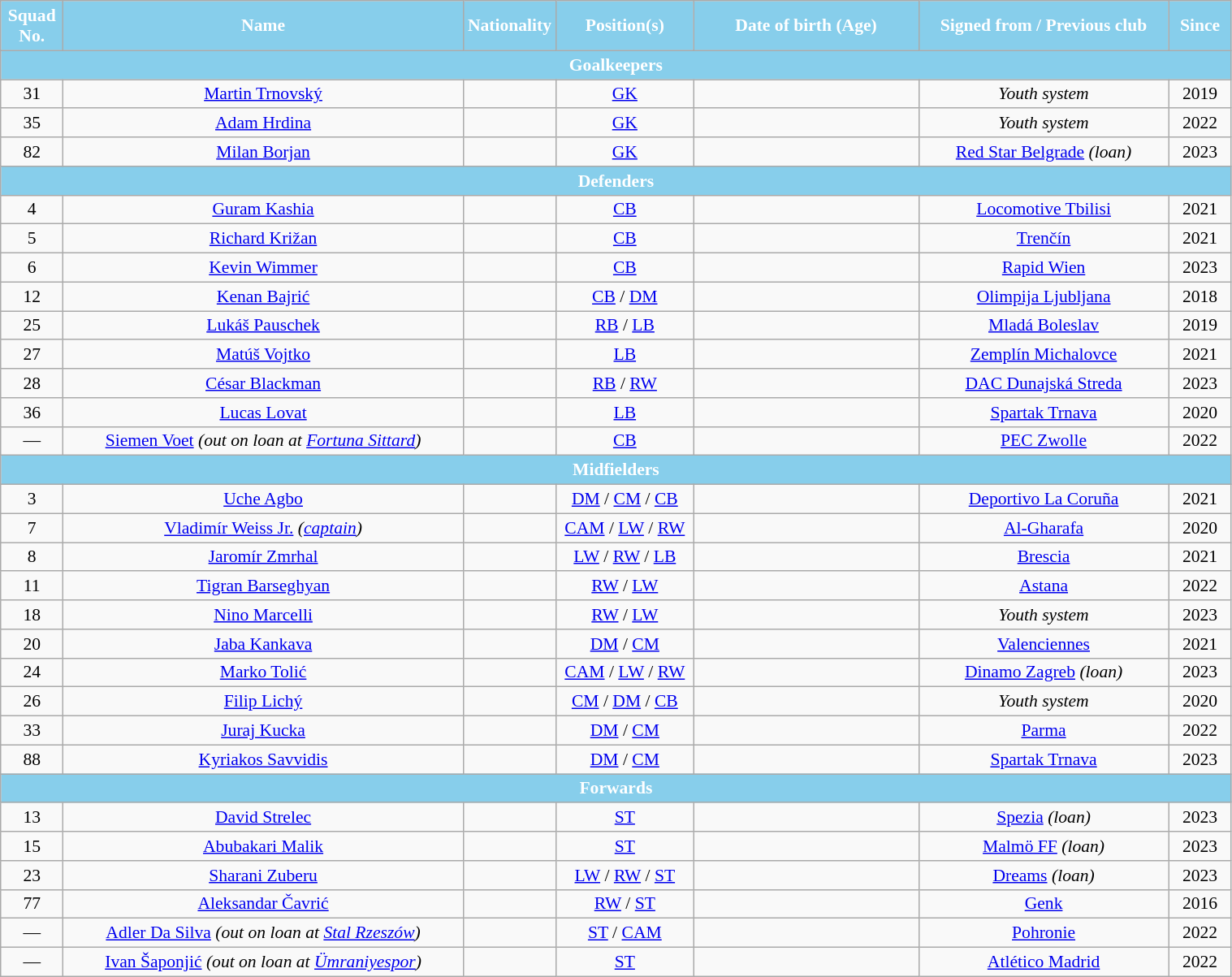<table class="wikitable" style="text-align:center;font-size:90%;width:80%">
<tr>
<th style="background:#87CEEB; color:white; text-align:center;width:5%";>Squad No.</th>
<th style="background:#87CEEB; color:white; text-align:center;width:32%";>Name</th>
<th style="background:#87CEEB; color:white; text-align:center;width:4%";>Nationality</th>
<th style="background:#87CEEB; color:white; text-align:center;width:11%";>Position(s)</th>
<th style="background:#87CEEB; color:white; text-align:center;width:18%";>Date of birth (Age)</th>
<th style="background:#87CEEB; color:white; text-align:center;width:20%";>Signed from / Previous club</th>
<th style="background:#87CEEB; color:white; text-align:center;width:5%";>Since</th>
</tr>
<tr>
<th colspan="7" style="background:#87CEEB; color:white; text-align:center">Goalkeepers</th>
</tr>
<tr>
<td>31</td>
<td><a href='#'>Martin Trnovský</a></td>
<td></td>
<td><a href='#'>GK</a></td>
<td></td>
<td><em>Youth system</em></td>
<td>2019</td>
</tr>
<tr>
<td>35</td>
<td><a href='#'>Adam Hrdina</a></td>
<td></td>
<td><a href='#'>GK</a></td>
<td></td>
<td><em>Youth system</em></td>
<td>2022</td>
</tr>
<tr>
<td>82</td>
<td><a href='#'>Milan Borjan</a></td>
<td> </td>
<td><a href='#'>GK</a></td>
<td></td>
<td> <a href='#'>Red Star Belgrade</a> <em>(loan)</em></td>
<td>2023</td>
</tr>
<tr>
<th colspan="7" style="background:#87CEEB; color:white; text-align:center">Defenders</th>
</tr>
<tr>
<td>4</td>
<td><a href='#'>Guram Kashia</a></td>
<td></td>
<td><a href='#'>CB</a></td>
<td></td>
<td> <a href='#'>Locomotive Tbilisi</a></td>
<td>2021</td>
</tr>
<tr>
<td>5</td>
<td><a href='#'>Richard Križan</a></td>
<td></td>
<td><a href='#'>CB</a></td>
<td></td>
<td> <a href='#'>Trenčín</a></td>
<td>2021</td>
</tr>
<tr>
<td>6</td>
<td><a href='#'>Kevin Wimmer</a></td>
<td></td>
<td><a href='#'>CB</a></td>
<td></td>
<td> <a href='#'>Rapid Wien</a></td>
<td>2023</td>
</tr>
<tr>
<td>12</td>
<td><a href='#'>Kenan Bajrić</a></td>
<td></td>
<td><a href='#'>CB</a> / <a href='#'>DM</a></td>
<td></td>
<td> <a href='#'>Olimpija Ljubljana</a></td>
<td>2018</td>
</tr>
<tr>
<td>25</td>
<td><a href='#'>Lukáš Pauschek</a></td>
<td></td>
<td><a href='#'>RB</a> / <a href='#'>LB</a></td>
<td></td>
<td> <a href='#'>Mladá Boleslav</a></td>
<td>2019</td>
</tr>
<tr>
<td>27</td>
<td><a href='#'>Matúš Vojtko</a></td>
<td></td>
<td><a href='#'>LB</a></td>
<td></td>
<td> <a href='#'>Zemplín Michalovce</a></td>
<td>2021</td>
</tr>
<tr>
<td>28</td>
<td><a href='#'>César Blackman</a></td>
<td></td>
<td><a href='#'>RB</a> / <a href='#'>RW</a></td>
<td></td>
<td> <a href='#'>DAC Dunajská Streda</a></td>
<td>2023</td>
</tr>
<tr>
<td>36</td>
<td><a href='#'>Lucas Lovat</a></td>
<td></td>
<td><a href='#'>LB</a></td>
<td></td>
<td> <a href='#'>Spartak Trnava</a></td>
<td>2020</td>
</tr>
<tr>
<td>—</td>
<td><a href='#'>Siemen Voet</a> <em>(out on loan at  <a href='#'>Fortuna Sittard</a>)</em></td>
<td></td>
<td><a href='#'>CB</a></td>
<td></td>
<td> <a href='#'>PEC Zwolle</a></td>
<td>2022</td>
</tr>
<tr>
<th colspan="8" style="background:#87CEEB; color:white; text-align:center">Midfielders</th>
</tr>
<tr>
<td>3</td>
<td><a href='#'>Uche Agbo</a></td>
<td></td>
<td><a href='#'>DM</a> / <a href='#'>CM</a> / <a href='#'>CB</a></td>
<td></td>
<td> <a href='#'>Deportivo La Coruña</a></td>
<td>2021</td>
</tr>
<tr>
<td>7</td>
<td><a href='#'>Vladimír Weiss Jr.</a> <em>(<a href='#'>captain</a>)</em></td>
<td></td>
<td><a href='#'>CAM</a> / <a href='#'>LW</a> / <a href='#'>RW</a></td>
<td></td>
<td> <a href='#'>Al-Gharafa</a></td>
<td>2020</td>
</tr>
<tr>
<td>8</td>
<td><a href='#'>Jaromír Zmrhal</a></td>
<td></td>
<td><a href='#'>LW</a> / <a href='#'>RW</a> / <a href='#'>LB</a></td>
<td></td>
<td> <a href='#'>Brescia</a></td>
<td>2021</td>
</tr>
<tr>
<td>11</td>
<td><a href='#'>Tigran Barseghyan</a></td>
<td></td>
<td><a href='#'>RW</a> / <a href='#'>LW</a></td>
<td></td>
<td> <a href='#'>Astana</a></td>
<td>2022</td>
</tr>
<tr>
<td>18</td>
<td><a href='#'>Nino Marcelli</a></td>
<td></td>
<td><a href='#'>RW</a> / <a href='#'>LW</a></td>
<td></td>
<td><em>Youth system</em></td>
<td>2023</td>
</tr>
<tr>
<td>20</td>
<td><a href='#'>Jaba Kankava</a></td>
<td></td>
<td><a href='#'>DM</a> / <a href='#'>CM</a></td>
<td></td>
<td> <a href='#'>Valenciennes</a></td>
<td>2021</td>
</tr>
<tr>
<td>24</td>
<td><a href='#'>Marko Tolić</a></td>
<td></td>
<td><a href='#'>CAM</a> / <a href='#'>LW</a> / <a href='#'>RW</a></td>
<td></td>
<td> <a href='#'>Dinamo Zagreb</a> <em>(loan)</em></td>
<td>2023</td>
</tr>
<tr>
<td>26</td>
<td><a href='#'>Filip Lichý</a></td>
<td></td>
<td><a href='#'>CM</a> /  <a href='#'>DM</a> / <a href='#'>CB</a></td>
<td></td>
<td><em>Youth system</em></td>
<td>2020</td>
</tr>
<tr>
<td>33</td>
<td><a href='#'>Juraj Kucka</a></td>
<td></td>
<td><a href='#'>DM</a> / <a href='#'>CM</a></td>
<td></td>
<td> <a href='#'>Parma</a></td>
<td>2022</td>
</tr>
<tr>
<td>88</td>
<td><a href='#'>Kyriakos Savvidis</a></td>
<td></td>
<td><a href='#'>DM</a> / <a href='#'>CM</a></td>
<td></td>
<td> <a href='#'>Spartak Trnava</a></td>
<td>2023</td>
</tr>
<tr>
<th colspan="7" style="background:#87CEEB; color:white; text-align:center">Forwards</th>
</tr>
<tr>
<td>13</td>
<td><a href='#'>David Strelec</a></td>
<td></td>
<td><a href='#'>ST</a></td>
<td></td>
<td> <a href='#'>Spezia</a> <em>(loan)</em></td>
<td>2023</td>
</tr>
<tr>
<td>15</td>
<td><a href='#'>Abubakari Malik</a></td>
<td></td>
<td><a href='#'>ST</a></td>
<td></td>
<td><em></em> <a href='#'>Malmö FF</a> <em>(loan)</em></td>
<td>2023</td>
</tr>
<tr>
<td>23</td>
<td><a href='#'>Sharani Zuberu</a></td>
<td></td>
<td><a href='#'>LW</a> / <a href='#'>RW</a> / <a href='#'>ST</a></td>
<td></td>
<td><em></em> <a href='#'>Dreams</a> <em>(loan)</em></td>
<td>2023</td>
</tr>
<tr>
<td>77</td>
<td><a href='#'>Aleksandar Čavrić</a></td>
<td></td>
<td><a href='#'>RW</a> / <a href='#'>ST</a></td>
<td></td>
<td> <a href='#'>Genk</a></td>
<td>2016</td>
</tr>
<tr>
<td>—</td>
<td><a href='#'>Adler Da Silva</a> <em>(out on loan at  <a href='#'>Stal Rzeszów</a>)</em></td>
<td> </td>
<td><a href='#'>ST</a> / <a href='#'>CAM</a></td>
<td></td>
<td><em></em> <a href='#'>Pohronie</a></td>
<td>2022</td>
</tr>
<tr>
<td>—</td>
<td><a href='#'>Ivan Šaponjić</a> <em>(out on loan at  <a href='#'>Ümraniyespor</a>)</em></td>
<td></td>
<td><a href='#'>ST</a></td>
<td></td>
<td> <a href='#'>Atlético Madrid</a></td>
<td>2022</td>
</tr>
</table>
